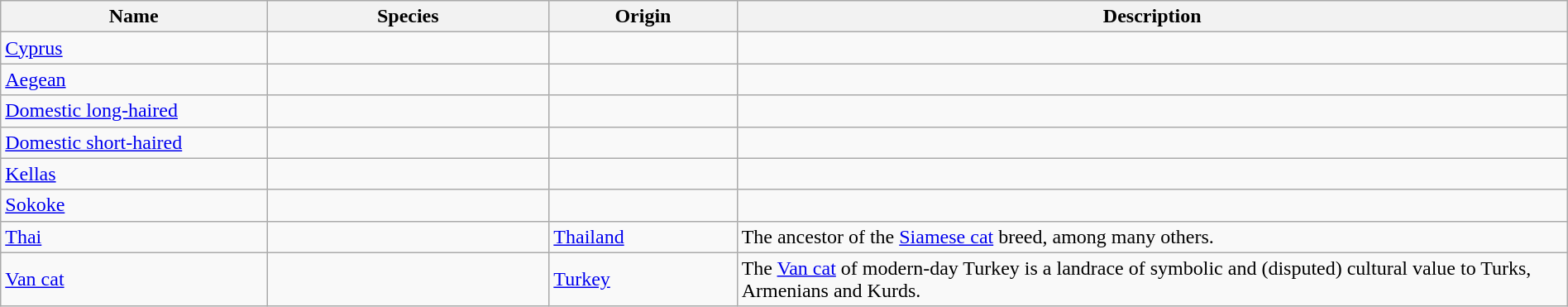<table class="wikitable sortable" style="width:100%; height:auto;">
<tr>
<th style="width:17%;">Name</th>
<th style="width:18%;">Species</th>
<th style="width:12%;">Origin</th>
<th style="width:53%;" class="unsortable">Description</th>
</tr>
<tr>
<td><a href='#'>Cyprus</a></td>
<td></td>
<td></td>
<td></td>
</tr>
<tr>
<td><a href='#'>Aegean</a></td>
<td></td>
<td></td>
<td></td>
</tr>
<tr>
<td><a href='#'>Domestic long-haired</a></td>
<td></td>
<td></td>
<td></td>
</tr>
<tr>
<td><a href='#'>Domestic short-haired</a></td>
<td></td>
<td></td>
<td></td>
</tr>
<tr>
<td><a href='#'>Kellas</a></td>
<td></td>
<td></td>
<td></td>
</tr>
<tr>
<td><a href='#'>Sokoke</a></td>
<td></td>
<td></td>
</tr>
<tr>
<td><a href='#'>Thai</a></td>
<td></td>
<td><a href='#'>Thailand</a></td>
<td>The ancestor of the <a href='#'>Siamese cat</a> breed, among many others. </td>
</tr>
<tr>
<td><a href='#'>Van cat</a></td>
<td></td>
<td><a href='#'>Turkey</a></td>
<td>The <a href='#'>Van cat</a> of modern-day Turkey is a landrace of symbolic and (disputed) cultural value to Turks, Armenians and Kurds.</td>
</tr>
</table>
